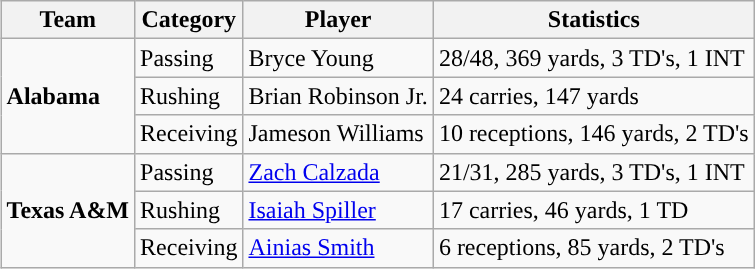<table class="wikitable" style="float: right;">
<tr>
<th>Team</th>
<th>Category</th>
<th>Player</th>
<th>Statistics</th>
</tr>
<tr>
<td rowspan=3><strong>Alabama</strong></td>
<td>Passing</td>
<td>Bryce Young</td>
<td>28/48, 369 yards, 3 TD's, 1 INT</td>
</tr>
<tr>
<td>Rushing</td>
<td>Brian Robinson Jr.</td>
<td>24 carries, 147 yards</td>
</tr>
<tr>
<td>Receiving</td>
<td>Jameson Williams</td>
<td>10 receptions, 146 yards, 2 TD's</td>
</tr>
<tr>
<td rowspan=3><strong>Texas A&M</strong></td>
<td>Passing</td>
<td><a href='#'>Zach Calzada</a></td>
<td>21/31, 285 yards, 3 TD's, 1 INT</td>
</tr>
<tr>
<td>Rushing</td>
<td><a href='#'>Isaiah Spiller</a></td>
<td>17 carries, 46 yards, 1 TD</td>
</tr>
<tr>
<td>Receiving</td>
<td><a href='#'>Ainias Smith</a></td>
<td>6 receptions, 85 yards, 2 TD's</td>
</tr>
</table>
